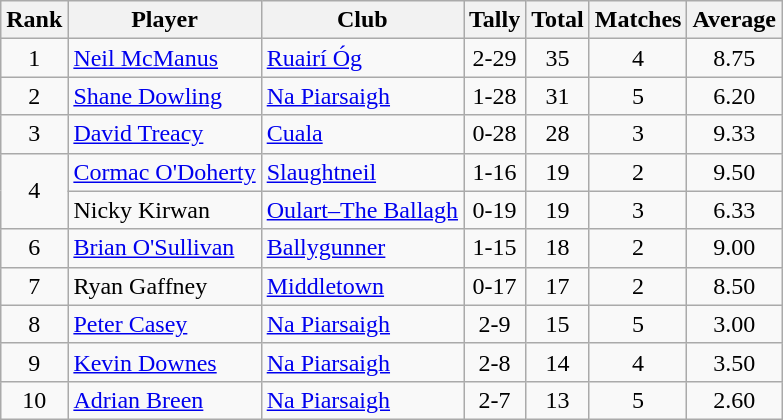<table class="wikitable">
<tr>
<th>Rank</th>
<th>Player</th>
<th>Club</th>
<th>Tally</th>
<th>Total</th>
<th>Matches</th>
<th>Average</th>
</tr>
<tr>
<td rowspan=1 align=center>1</td>
<td><a href='#'>Neil McManus</a></td>
<td><a href='#'>Ruairí Óg</a></td>
<td align=center>2-29</td>
<td align=center>35</td>
<td align=center>4</td>
<td align=center>8.75</td>
</tr>
<tr>
<td rowspan=1 align=center>2</td>
<td><a href='#'>Shane Dowling</a></td>
<td><a href='#'>Na Piarsaigh</a></td>
<td align=center>1-28</td>
<td align=center>31</td>
<td align=center>5</td>
<td align=center>6.20</td>
</tr>
<tr>
<td rowspan=1 align=center>3</td>
<td><a href='#'>David Treacy</a></td>
<td><a href='#'>Cuala</a></td>
<td align=center>0-28</td>
<td align=center>28</td>
<td align=center>3</td>
<td align=center>9.33</td>
</tr>
<tr>
<td rowspan=2 align=center>4</td>
<td><a href='#'>Cormac O'Doherty</a></td>
<td><a href='#'>Slaughtneil</a></td>
<td align=center>1-16</td>
<td align=center>19</td>
<td align=center>2</td>
<td align=center>9.50</td>
</tr>
<tr>
<td>Nicky Kirwan</td>
<td><a href='#'>Oulart–The Ballagh</a></td>
<td align=center>0-19</td>
<td align=center>19</td>
<td align=center>3</td>
<td align=center>6.33</td>
</tr>
<tr>
<td rowspan=1 align=center>6</td>
<td><a href='#'>Brian O'Sullivan</a></td>
<td><a href='#'>Ballygunner</a></td>
<td align=center>1-15</td>
<td align=center>18</td>
<td align=center>2</td>
<td align=center>9.00</td>
</tr>
<tr>
<td rowspan=1 align=center>7</td>
<td>Ryan Gaffney</td>
<td><a href='#'>Middletown</a></td>
<td align=center>0-17</td>
<td align=center>17</td>
<td align=center>2</td>
<td align=center>8.50</td>
</tr>
<tr>
<td rowspan=1 align=center>8</td>
<td><a href='#'>Peter Casey</a></td>
<td><a href='#'>Na Piarsaigh</a></td>
<td align=center>2-9</td>
<td align=center>15</td>
<td align=center>5</td>
<td align=center>3.00</td>
</tr>
<tr>
<td rowspan=1 align=center>9</td>
<td><a href='#'>Kevin Downes</a></td>
<td><a href='#'>Na Piarsaigh</a></td>
<td align=center>2-8</td>
<td align=center>14</td>
<td align=center>4</td>
<td align=center>3.50</td>
</tr>
<tr>
<td rowspan=1 align=center>10</td>
<td><a href='#'>Adrian Breen</a></td>
<td><a href='#'>Na Piarsaigh</a></td>
<td align=center>2-7</td>
<td align=center>13</td>
<td align=center>5</td>
<td align=center>2.60</td>
</tr>
</table>
